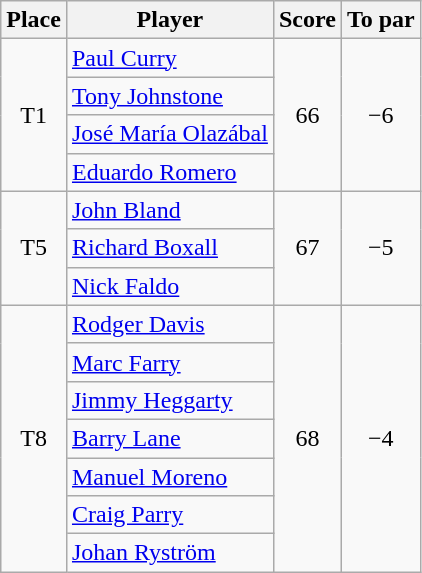<table class="wikitable">
<tr>
<th>Place</th>
<th>Player</th>
<th>Score</th>
<th>To par</th>
</tr>
<tr>
<td rowspan=4 align=center>T1</td>
<td> <a href='#'>Paul Curry</a></td>
<td rowspan=4 align=center>66</td>
<td rowspan=4 align=center>−6</td>
</tr>
<tr>
<td> <a href='#'>Tony Johnstone</a></td>
</tr>
<tr>
<td> <a href='#'>José María Olazábal</a></td>
</tr>
<tr>
<td> <a href='#'>Eduardo Romero</a></td>
</tr>
<tr>
<td rowspan=3 align=center>T5</td>
<td> <a href='#'>John Bland</a></td>
<td rowspan=3 align=center>67</td>
<td rowspan=3 align=center>−5</td>
</tr>
<tr>
<td> <a href='#'>Richard Boxall</a></td>
</tr>
<tr>
<td> <a href='#'>Nick Faldo</a></td>
</tr>
<tr>
<td rowspan=7 align=center>T8</td>
<td> <a href='#'>Rodger Davis</a></td>
<td rowspan=7 align=center>68</td>
<td rowspan=7 align=center>−4</td>
</tr>
<tr>
<td> <a href='#'>Marc Farry</a></td>
</tr>
<tr>
<td> <a href='#'>Jimmy Heggarty</a></td>
</tr>
<tr>
<td> <a href='#'>Barry Lane</a></td>
</tr>
<tr>
<td> <a href='#'>Manuel Moreno</a></td>
</tr>
<tr>
<td> <a href='#'>Craig Parry</a></td>
</tr>
<tr>
<td> <a href='#'>Johan Ryström</a></td>
</tr>
</table>
